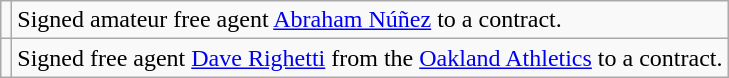<table class="wikitable">
<tr>
<td></td>
<td>Signed amateur free agent <a href='#'>Abraham Núñez</a> to a contract.</td>
</tr>
<tr>
<td></td>
<td>Signed free agent <a href='#'>Dave Righetti</a> from the <a href='#'>Oakland Athletics</a> to a contract.</td>
</tr>
</table>
